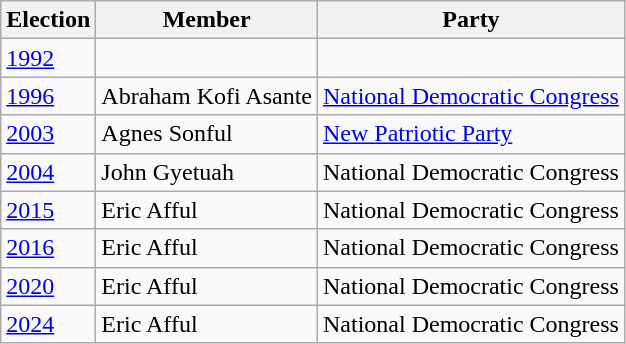<table class="wikitable">
<tr>
<th>Election</th>
<th>Member</th>
<th>Party</th>
</tr>
<tr>
<td><a href='#'>1992</a></td>
<td></td>
<td></td>
</tr>
<tr>
<td><a href='#'>1996</a></td>
<td>Abraham Kofi Asante</td>
<td><a href='#'>National Democratic Congress</a></td>
</tr>
<tr>
<td><a href='#'>2003</a></td>
<td>Agnes Sonful</td>
<td><a href='#'>New Patriotic Party</a></td>
</tr>
<tr>
<td><a href='#'>2004</a></td>
<td>John Gyetuah</td>
<td>National Democratic Congress</td>
</tr>
<tr>
<td><a href='#'>2015</a></td>
<td>Eric Afful</td>
<td>National Democratic Congress</td>
</tr>
<tr>
<td><a href='#'>2016</a></td>
<td>Eric Afful</td>
<td>National Democratic Congress</td>
</tr>
<tr>
<td><a href='#'>2020</a></td>
<td>Eric Afful</td>
<td>National Democratic Congress</td>
</tr>
<tr>
<td><a href='#'>2024</a></td>
<td>Eric Afful</td>
<td>National Democratic Congress</td>
</tr>
</table>
